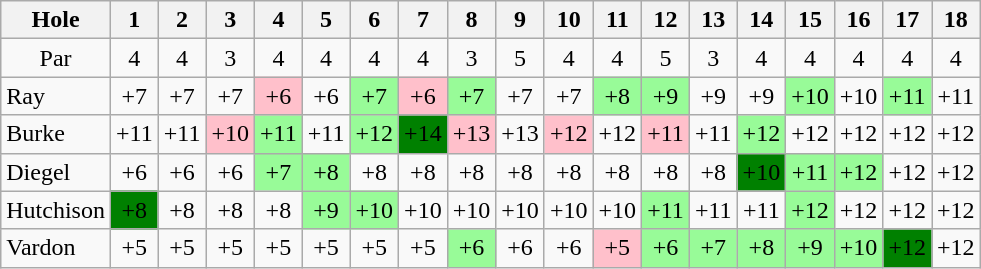<table class="wikitable" style="text-align:center">
<tr>
<th>Hole</th>
<th>1</th>
<th>2</th>
<th>3</th>
<th>4</th>
<th>5</th>
<th>6</th>
<th>7</th>
<th>8</th>
<th>9</th>
<th>10</th>
<th>11</th>
<th>12</th>
<th>13</th>
<th>14</th>
<th>15</th>
<th>16</th>
<th>17</th>
<th>18</th>
</tr>
<tr>
<td>Par</td>
<td>4</td>
<td>4</td>
<td>3</td>
<td>4</td>
<td>4</td>
<td>4</td>
<td>4</td>
<td>3</td>
<td>5</td>
<td>4</td>
<td>4</td>
<td>5</td>
<td>3</td>
<td>4</td>
<td>4</td>
<td>4</td>
<td>4</td>
<td>4</td>
</tr>
<tr>
<td align=left> Ray</td>
<td>+7</td>
<td>+7</td>
<td>+7</td>
<td style="background: Pink;">+6</td>
<td>+6</td>
<td style="background: PaleGreen;">+7</td>
<td style="background: Pink;">+6</td>
<td style="background: PaleGreen;">+7</td>
<td>+7</td>
<td>+7</td>
<td style="background: PaleGreen;">+8</td>
<td style="background: PaleGreen;">+9</td>
<td>+9</td>
<td>+9</td>
<td style="background: PaleGreen;">+10</td>
<td>+10</td>
<td style="background: PaleGreen;">+11</td>
<td>+11</td>
</tr>
<tr>
<td align=left> Burke</td>
<td>+11</td>
<td>+11</td>
<td style="background: Pink;">+10</td>
<td style="background: PaleGreen;">+11</td>
<td>+11</td>
<td style="background: PaleGreen;">+12</td>
<td style="background: Green;">+14</td>
<td style="background: Pink;">+13</td>
<td>+13</td>
<td style="background: Pink;">+12</td>
<td>+12</td>
<td style="background: Pink;">+11</td>
<td>+11</td>
<td style="background: PaleGreen;">+12</td>
<td>+12</td>
<td>+12</td>
<td>+12</td>
<td>+12</td>
</tr>
<tr>
<td align=left> Diegel</td>
<td>+6</td>
<td>+6</td>
<td>+6</td>
<td style="background: PaleGreen;">+7</td>
<td style="background: PaleGreen;">+8</td>
<td>+8</td>
<td>+8</td>
<td>+8</td>
<td>+8</td>
<td>+8</td>
<td>+8</td>
<td>+8</td>
<td>+8</td>
<td style="background: Green;">+10</td>
<td style="background: PaleGreen;">+11</td>
<td style="background: PaleGreen;">+12</td>
<td>+12</td>
<td>+12</td>
</tr>
<tr>
<td align=left> Hutchison</td>
<td style="background: Green;">+8</td>
<td>+8</td>
<td>+8</td>
<td>+8</td>
<td style="background: PaleGreen;">+9</td>
<td style="background: PaleGreen;">+10</td>
<td>+10</td>
<td>+10</td>
<td>+10</td>
<td>+10</td>
<td>+10</td>
<td style="background: PaleGreen;">+11</td>
<td>+11</td>
<td>+11</td>
<td style="background: PaleGreen;">+12</td>
<td>+12</td>
<td>+12</td>
<td>+12</td>
</tr>
<tr>
<td align=left> Vardon</td>
<td>+5</td>
<td>+5</td>
<td>+5</td>
<td>+5</td>
<td>+5</td>
<td>+5</td>
<td>+5</td>
<td style="background: PaleGreen;">+6</td>
<td>+6</td>
<td>+6</td>
<td style="background: Pink;">+5</td>
<td style="background: PaleGreen;">+6</td>
<td style="background: PaleGreen;">+7</td>
<td style="background: PaleGreen;">+8</td>
<td style="background: PaleGreen;">+9</td>
<td style="background: PaleGreen;">+10</td>
<td style="background: Green;">+12</td>
<td>+12</td>
</tr>
</table>
